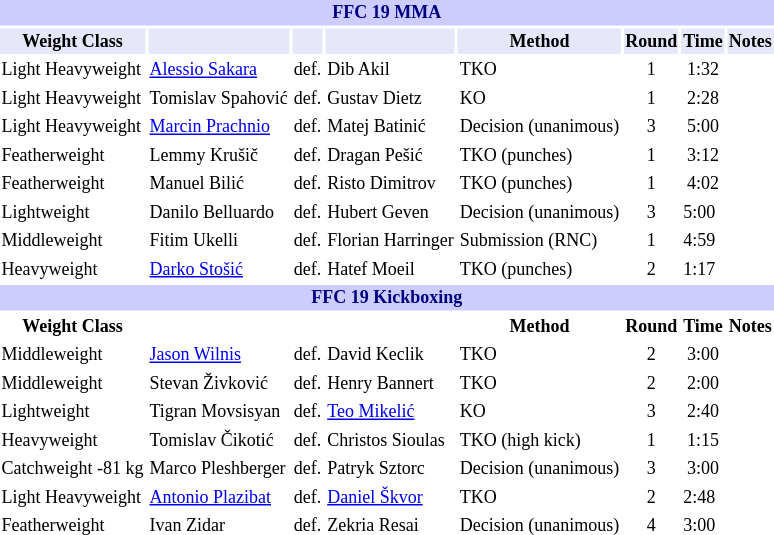<table class="toccolours" style="font-size: 75%;">
<tr>
<th colspan="8" style="background-color: #ccf; color: #000080; text-align: center;"><strong>FFC 19 MMA</strong></th>
</tr>
<tr>
<th colspan="1" style="background-color: #E6E8FA; color: #000000; text-align: center;">Weight Class</th>
<th colspan="1" style="background-color: #E6E8FA; color: #000000; text-align: center;"></th>
<th colspan="1" style="background-color: #E6E8FA; color: #000000; text-align: center;"></th>
<th colspan="1" style="background-color: #E6E8FA; color: #000000; text-align: center;"></th>
<th colspan="1" style="background-color: #E6E8FA; color: #000000; text-align: center;">Method</th>
<th colspan="1" style="background-color: #E6E8FA; color: #000000; text-align: center;">Round</th>
<th colspan="1" style="background-color: #E6E8FA; color: #000000; text-align: center;">Time</th>
<th colspan="1" style="background-color: #E6E8FA; color: #000000; text-align: center;">Notes</th>
</tr>
<tr>
<td>Light Heavyweight</td>
<td><a href='#'>Alessio Sakara</a></td>
<td>def.</td>
<td>Dib Akil</td>
<td>TKO</td>
<td align="center">1</td>
<td align="center">1:32</td>
<td></td>
</tr>
<tr>
<td>Light Heavyweight</td>
<td>Tomislav Spahović</td>
<td>def.</td>
<td>Gustav Dietz</td>
<td>KO</td>
<td align="center">1</td>
<td align="center">2:28</td>
<td></td>
</tr>
<tr>
<td>Light Heavyweight</td>
<td><a href='#'>Marcin Prachnio</a></td>
<td>def.</td>
<td>Matej Batinić</td>
<td>Decision (unanimous)</td>
<td align="center">3</td>
<td align="center">5:00</td>
<td></td>
</tr>
<tr>
<td>Featherweight</td>
<td>Lemmy Krušič</td>
<td>def.</td>
<td>Dragan Pešić</td>
<td>TKO (punches)</td>
<td align="center">1</td>
<td align="center">3:12</td>
<td></td>
</tr>
<tr>
<td>Featherweight</td>
<td>Manuel Bilić</td>
<td>def.</td>
<td>Risto Dimitrov</td>
<td>TKO (punches)</td>
<td align="center">1</td>
<td align="center">4:02</td>
<td></td>
</tr>
<tr>
<td>Lightweight</td>
<td>Danilo Belluardo</td>
<td>def.</td>
<td>Hubert Geven</td>
<td>Decision (unanimous)</td>
<td align=center>3</td>
<td>5:00</td>
<td></td>
</tr>
<tr>
<td>Middleweight</td>
<td>Fitim Ukelli</td>
<td>def.</td>
<td>Florian Harringer</td>
<td>Submission (RNC)</td>
<td align=center>1</td>
<td>4:59</td>
<td></td>
</tr>
<tr>
<td>Heavyweight</td>
<td><a href='#'>Darko Stošić</a></td>
<td>def.</td>
<td>Hatef Moeil</td>
<td>TKO (punches)</td>
<td align=center>2</td>
<td>1:17</td>
<td></td>
</tr>
<tr>
<th colspan="8" style="background-color: #ccf; color: #000080; text-align: center;"><strong>FFC 19 Kickboxing</strong></th>
</tr>
<tr>
<th colspan="1">Weight Class</th>
<th colspan="1"></th>
<th colspan="1"></th>
<th colspan="1"></th>
<th colspan="1">Method</th>
<th colspan="1">Round</th>
<th colspan="1">Time</th>
<th colspan="1">Notes</th>
</tr>
<tr>
<td>Middleweight</td>
<td><a href='#'>Jason Wilnis</a></td>
<td>def.</td>
<td>David Keclik</td>
<td>TKO</td>
<td align="center">2</td>
<td align="center">3:00</td>
<td></td>
</tr>
<tr>
<td>Middleweight</td>
<td>Stevan Živković</td>
<td>def.</td>
<td>Henry Bannert</td>
<td>TKO</td>
<td align="center">2</td>
<td align="center">2:00</td>
<td></td>
</tr>
<tr>
<td>Lightweight</td>
<td>Tigran Movsisyan</td>
<td>def.</td>
<td><a href='#'>Teo Mikelić</a></td>
<td>KO</td>
<td align="center">3</td>
<td align="center">2:40</td>
<td></td>
</tr>
<tr>
<td>Heavyweight</td>
<td>Tomislav Čikotić</td>
<td>def.</td>
<td>Christos Sioulas</td>
<td>TKO (high kick)</td>
<td align="center">1</td>
<td align="center">1:15</td>
<td></td>
</tr>
<tr>
<td>Catchweight -81 kg</td>
<td>Marco Pleshberger</td>
<td>def.</td>
<td>Patryk Sztorc</td>
<td>Decision (unanimous)</td>
<td align="center">3</td>
<td align="center">3:00</td>
<td></td>
</tr>
<tr>
<td>Light Heavyweight</td>
<td><a href='#'>Antonio Plazibat</a></td>
<td>def.</td>
<td><a href='#'>Daniel Škvor</a></td>
<td>TKO</td>
<td align=center>2</td>
<td>2:48</td>
<td></td>
</tr>
<tr>
<td>Featherweight</td>
<td>Ivan Zidar</td>
<td>def.</td>
<td>Zekria Resai</td>
<td>Decision (unanimous)</td>
<td align=center>4</td>
<td>3:00</td>
<td></td>
</tr>
</table>
